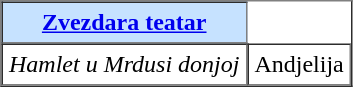<table border="1" cellpadding="4" cellspacing="0">
<tr bgcolor="#C6E2FF">
<th><strong><a href='#'>Zvezdara teatar</a></strong></th>
</tr>
<tr>
<td><em>Hamlet u Mrdusi donjoj</em></td>
<td>Andjelija</td>
</tr>
</table>
